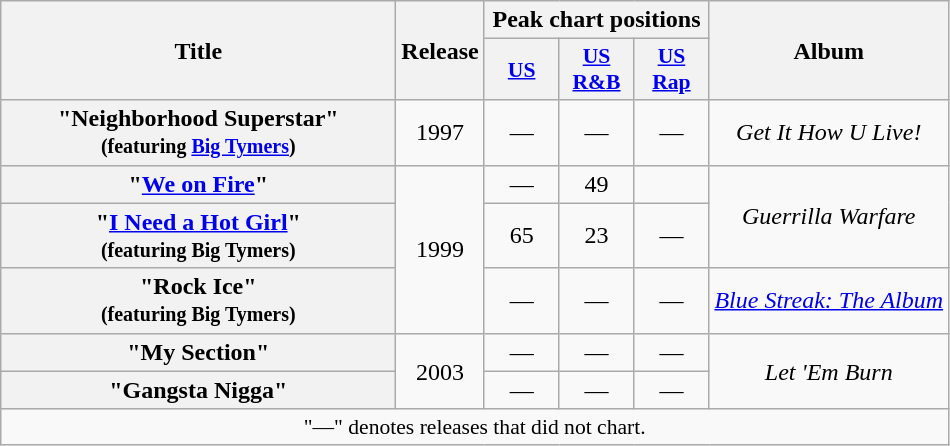<table class="wikitable plainrowheaders" style="text-align:center;" border=1>
<tr>
<th scope=col rowspan=2 style="width:16em;">Title</th>
<th scope=col rowspan=2>Release</th>
<th scope=col colspan=3>Peak chart positions</th>
<th scope=col rowspan=2>Album</th>
</tr>
<tr>
<th scope=col style="width:3em;font-size:90%;"><a href='#'>US</a><br></th>
<th scope=col style="width:3em;font-size:90%;"><a href='#'>US R&B</a><br></th>
<th scope=col style="width:3em;font-size:90%;"><a href='#'>US Rap</a><br></th>
</tr>
<tr>
<th scope=row>"Neighborhood Superstar"<br><small>(featuring <a href='#'>Big Tymers</a>)</small></th>
<td>1997</td>
<td>—</td>
<td>—</td>
<td>—</td>
<td><em>Get It How U Live!</em></td>
</tr>
<tr>
<th scope=row>"<a href='#'>We on Fire</a>"</th>
<td rowspan=3>1999</td>
<td>—</td>
<td>49</td>
<td></td>
<td rowspan=2><em>Guerrilla Warfare</em></td>
</tr>
<tr>
<th scope=row>"<a href='#'>I Need a Hot Girl</a>"<br><small>(featuring Big Tymers)</small></th>
<td>65</td>
<td>23</td>
<td>—</td>
</tr>
<tr>
<th scope=row>"Rock Ice"<br><small>(featuring Big Tymers)</small></th>
<td>—</td>
<td>—</td>
<td>—</td>
<td><em><a href='#'>Blue Streak: The Album</a></em></td>
</tr>
<tr>
<th scope=row>"My Section"</th>
<td rowspan=2>2003</td>
<td>—</td>
<td>—</td>
<td>—</td>
<td rowspan=2><em>Let 'Em Burn</em></td>
</tr>
<tr>
<th scope=row>"Gangsta Nigga"</th>
<td>—</td>
<td>—</td>
<td>—</td>
</tr>
<tr>
<td colspan="14" style="font-size:90%">"—" denotes releases that did not chart.</td>
</tr>
</table>
